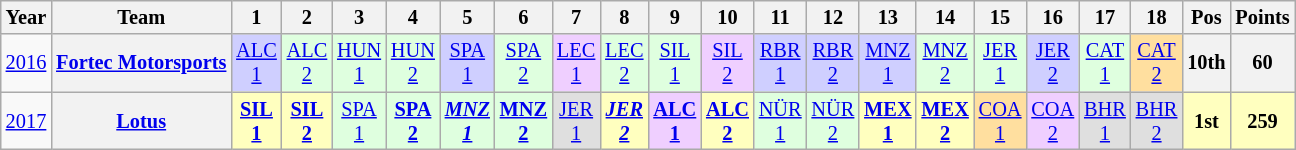<table class="wikitable" style="text-align:center; font-size:85%">
<tr>
<th>Year</th>
<th>Team</th>
<th>1</th>
<th>2</th>
<th>3</th>
<th>4</th>
<th>5</th>
<th>6</th>
<th>7</th>
<th>8</th>
<th>9</th>
<th>10</th>
<th>11</th>
<th>12</th>
<th>13</th>
<th>14</th>
<th>15</th>
<th>16</th>
<th>17</th>
<th>18</th>
<th>Pos</th>
<th>Points</th>
</tr>
<tr>
<td><a href='#'>2016</a></td>
<th nowrap><a href='#'>Fortec Motorsports</a></th>
<td style="background:#CFCFFF;"><a href='#'>ALC<br>1</a><br></td>
<td style="background:#DFFFDF;"><a href='#'>ALC<br>2</a><br></td>
<td style="background:#DFFFDF;"><a href='#'>HUN<br>1</a><br></td>
<td style="background:#DFFFDF;"><a href='#'>HUN<br>2</a><br></td>
<td style="background:#CFCFFF;"><a href='#'>SPA<br>1</a><br></td>
<td style="background:#DFFFDF;"><a href='#'>SPA<br>2</a><br></td>
<td style="background:#EFCFFF;"><a href='#'>LEC<br>1</a><br></td>
<td style="background:#DFFFDF;"><a href='#'>LEC<br>2</a><br></td>
<td style="background:#DFFFDF;"><a href='#'>SIL<br>1</a><br></td>
<td style="background:#EFCFFF;"><a href='#'>SIL<br>2</a><br></td>
<td style="background:#CFCFFF;"><a href='#'>RBR<br>1</a><br></td>
<td style="background:#CFCFFF;"><a href='#'>RBR<br>2</a><br></td>
<td style="background:#CFCFFF;"><a href='#'>MNZ<br>1</a><br></td>
<td style="background:#DFFFDF;"><a href='#'>MNZ<br>2</a><br></td>
<td style="background:#DFFFDF;"><a href='#'>JER<br>1</a><br></td>
<td style="background:#CFCFFF;"><a href='#'>JER<br>2</a><br></td>
<td style="background:#DFFFDF;"><a href='#'>CAT<br>1</a><br></td>
<td style="background:#FFDF9F;"><a href='#'>CAT<br>2</a><br></td>
<th>10th</th>
<th>60</th>
</tr>
<tr>
<td><a href='#'>2017</a></td>
<th nowrap><a href='#'>Lotus</a></th>
<td style="background:#FFFFBF;"><strong><a href='#'>SIL<br>1</a></strong><br></td>
<td style="background:#FFFFBF;"><strong><a href='#'>SIL<br>2</a></strong><br></td>
<td style="background:#DFFFDF;"><a href='#'>SPA<br>1</a><br></td>
<td style="background:#DFFFDF;"><strong><a href='#'>SPA<br>2</a></strong><br></td>
<td style="background:#DFFFDF;"><strong><em><a href='#'>MNZ<br>1</a></em></strong><br></td>
<td style="background:#DFFFDF;"><strong><a href='#'>MNZ<br>2</a></strong><br></td>
<td style="background:#DFDFDF;"><a href='#'>JER<br>1</a><br></td>
<td style="background:#FFFFBF;"><strong><em><a href='#'>JER<br>2</a></em></strong><br></td>
<td style="background:#EFCFFF;"><strong><a href='#'>ALC<br>1</a></strong><br></td>
<td style="background:#FFFFBF;"><strong><a href='#'>ALC<br>2</a></strong><br></td>
<td style="background:#DFFFDF;"><a href='#'>NÜR<br>1</a><br></td>
<td style="background:#DFFFDF;"><a href='#'>NÜR<br>2</a><br></td>
<td style="background:#FFFFBF;"><strong><a href='#'>MEX<br>1</a></strong><br></td>
<td style="background:#FFFFBF;"><strong><a href='#'>MEX<br>2</a></strong><br></td>
<td style="background:#FFDF9F;"><a href='#'>COA<br>1</a><br></td>
<td style="background:#EFCFFF;"><a href='#'>COA<br>2</a><br></td>
<td style="background:#DFDFDF;"><a href='#'>BHR<br>1</a><br></td>
<td style="background:#DFDFDF;"><a href='#'>BHR<br>2</a><br></td>
<th style="background:#FFFFBF;">1st</th>
<th style="background:#FFFFBF;">259</th>
</tr>
</table>
